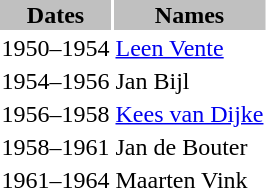<table class="toccolours">
<tr>
<th bgcolor=silver>Dates</th>
<th bgcolor=silver>Names</th>
</tr>
<tr>
<td>1950–1954</td>
<td> <a href='#'>Leen Vente</a></td>
</tr>
<tr>
<td>1954–1956</td>
<td> Jan Bijl</td>
</tr>
<tr>
<td>1956–1958</td>
<td> <a href='#'>Kees van Dijke</a></td>
</tr>
<tr>
<td>1958–1961</td>
<td> Jan de Bouter</td>
</tr>
<tr>
<td>1961–1964</td>
<td> Maarten Vink</td>
</tr>
<tr>
</tr>
</table>
